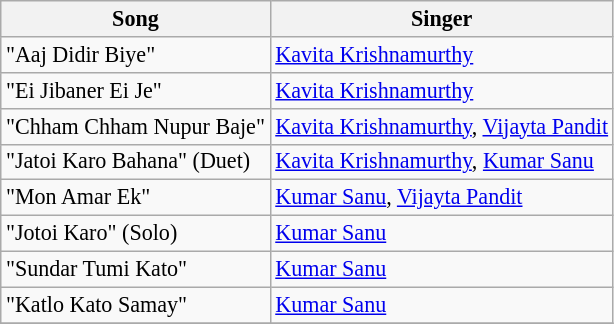<table class="wikitable" style="font-size:92%;">
<tr>
<th>Song</th>
<th>Singer</th>
</tr>
<tr>
<td>"Aaj Didir Biye"</td>
<td><a href='#'>Kavita Krishnamurthy</a></td>
</tr>
<tr>
<td>"Ei Jibaner Ei Je"</td>
<td><a href='#'>Kavita Krishnamurthy</a></td>
</tr>
<tr>
<td>"Chham Chham Nupur Baje"</td>
<td><a href='#'>Kavita Krishnamurthy</a>, <a href='#'>Vijayta Pandit</a></td>
</tr>
<tr>
<td>"Jatoi Karo Bahana" (Duet)</td>
<td><a href='#'>Kavita Krishnamurthy</a>, <a href='#'>Kumar Sanu</a></td>
</tr>
<tr>
<td>"Mon Amar Ek"</td>
<td><a href='#'>Kumar Sanu</a>, <a href='#'>Vijayta Pandit</a></td>
</tr>
<tr>
<td>"Jotoi Karo" (Solo)</td>
<td><a href='#'>Kumar Sanu</a></td>
</tr>
<tr>
<td>"Sundar Tumi Kato"</td>
<td><a href='#'>Kumar Sanu</a></td>
</tr>
<tr>
<td>"Katlo Kato Samay"</td>
<td><a href='#'>Kumar Sanu</a></td>
</tr>
<tr>
</tr>
</table>
